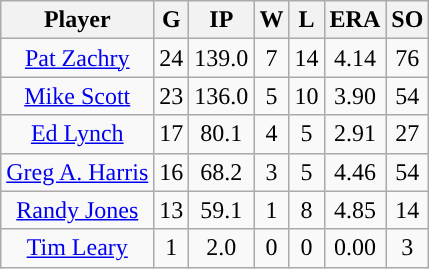<table class="wikitable sortable">
<tr>
<th>Player</th>
<th>G</th>
<th>IP</th>
<th>W</th>
<th>L</th>
<th>ERA</th>
<th>SO</th>
</tr>
<tr align="center">
<td><a href='#'>Pat Zachry</a></td>
<td>24</td>
<td>139.0</td>
<td>7</td>
<td>14</td>
<td>4.14</td>
<td>76</td>
</tr>
<tr align=center>
<td><a href='#'>Mike Scott</a></td>
<td>23</td>
<td>136.0</td>
<td>5</td>
<td>10</td>
<td>3.90</td>
<td>54</td>
</tr>
<tr align=center>
<td><a href='#'>Ed Lynch</a></td>
<td>17</td>
<td>80.1</td>
<td>4</td>
<td>5</td>
<td>2.91</td>
<td>27</td>
</tr>
<tr align=center>
<td><a href='#'>Greg A. Harris</a></td>
<td>16</td>
<td>68.2</td>
<td>3</td>
<td>5</td>
<td>4.46</td>
<td>54</td>
</tr>
<tr align=center>
<td><a href='#'>Randy Jones</a></td>
<td>13</td>
<td>59.1</td>
<td>1</td>
<td>8</td>
<td>4.85</td>
<td>14</td>
</tr>
<tr align="center">
<td><a href='#'>Tim Leary</a></td>
<td>1</td>
<td>2.0</td>
<td>0</td>
<td>0</td>
<td>0.00</td>
<td>3</td>
</tr>
</table>
